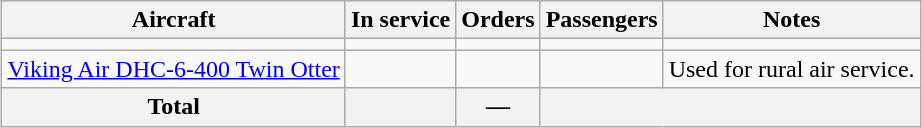<table class="wikitable" style="margin:1em auto; border-collapse:collapse;text-align:center;">
<tr>
<th>Aircraft</th>
<th>In service</th>
<th>Orders</th>
<th>Passengers</th>
<th>Notes</th>
</tr>
<tr>
<td></td>
<td></td>
<td></td>
<td></td>
<td></td>
</tr>
<tr>
<td><a href='#'>Viking Air DHC-6-400 Twin Otter</a></td>
<td></td>
<td></td>
<td></td>
<td>Used for rural air service.</td>
</tr>
<tr>
<th>Total</th>
<th></th>
<th>—</th>
<th colspan="2"></th>
</tr>
</table>
